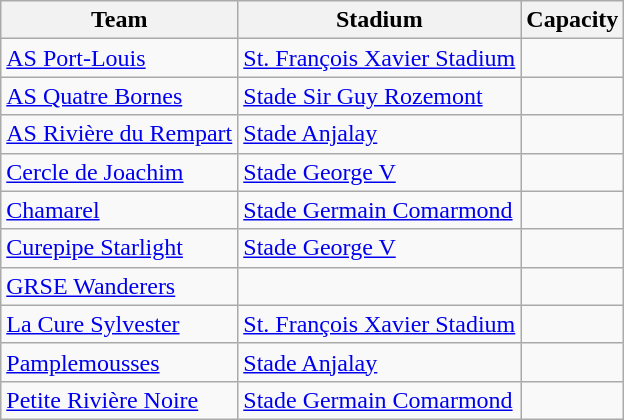<table class="wikitable">
<tr>
<th>Team</th>
<th>Stadium</th>
<th>Capacity</th>
</tr>
<tr>
<td><a href='#'>AS Port-Louis</a></td>
<td><a href='#'>St. François Xavier Stadium</a></td>
<td></td>
</tr>
<tr>
<td><a href='#'>AS Quatre Bornes</a></td>
<td><a href='#'>Stade Sir Guy Rozemont</a></td>
<td></td>
</tr>
<tr>
<td><a href='#'>AS Rivière du Rempart</a></td>
<td><a href='#'>Stade Anjalay</a></td>
<td></td>
</tr>
<tr>
<td><a href='#'>Cercle de Joachim</a></td>
<td><a href='#'>Stade George V</a></td>
<td></td>
</tr>
<tr>
<td><a href='#'>Chamarel</a></td>
<td><a href='#'>Stade Germain Comarmond</a></td>
<td></td>
</tr>
<tr>
<td><a href='#'>Curepipe Starlight</a></td>
<td><a href='#'>Stade George V</a></td>
<td></td>
</tr>
<tr>
<td><a href='#'>GRSE Wanderers</a></td>
<td></td>
<td></td>
</tr>
<tr>
<td><a href='#'>La Cure Sylvester</a></td>
<td><a href='#'>St. François Xavier Stadium</a></td>
<td></td>
</tr>
<tr>
<td><a href='#'>Pamplemousses</a></td>
<td><a href='#'>Stade Anjalay</a></td>
<td></td>
</tr>
<tr>
<td><a href='#'>Petite Rivière Noire</a></td>
<td><a href='#'>Stade Germain Comarmond</a></td>
<td></td>
</tr>
</table>
